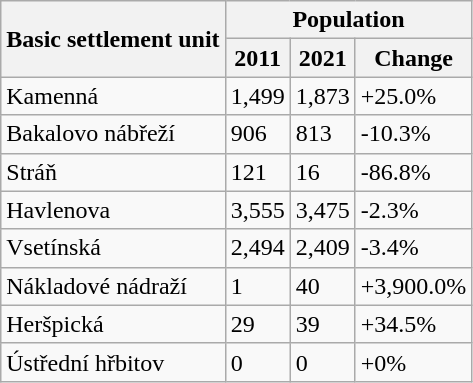<table class="wikitable sortable">
<tr>
<th rowspan=2>Basic settlement unit</th>
<th colspan=3>Population</th>
</tr>
<tr>
<th>2011</th>
<th>2021</th>
<th>Change</th>
</tr>
<tr>
<td>Kamenná</td>
<td>1,499</td>
<td>1,873</td>
<td>+25.0%</td>
</tr>
<tr>
<td>Bakalovo nábřeží</td>
<td>906</td>
<td>813</td>
<td>-10.3%</td>
</tr>
<tr>
<td>Stráň</td>
<td>121</td>
<td>16</td>
<td>-86.8%</td>
</tr>
<tr>
<td>Havlenova</td>
<td>3,555</td>
<td>3,475</td>
<td>-2.3%</td>
</tr>
<tr>
<td>Vsetínská</td>
<td>2,494</td>
<td>2,409</td>
<td>-3.4%</td>
</tr>
<tr>
<td>Nákladové nádraží</td>
<td>1</td>
<td>40</td>
<td>+3,900.0%</td>
</tr>
<tr>
<td>Heršpická</td>
<td>29</td>
<td>39</td>
<td>+34.5%</td>
</tr>
<tr>
<td>Ústřední hřbitov</td>
<td>0</td>
<td>0</td>
<td>+0%</td>
</tr>
</table>
